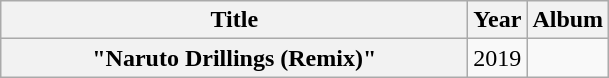<table class="wikitable plainrowheaders" style="text-align:center;">
<tr>
<th scope="col" style="width:19em;">Title</th>
<th scope="col" style="width:1em;">Year</th>
<th scope="col">Album</th>
</tr>
<tr>
<th scope="row">"Naruto Drillings (Remix)"<br></th>
<td>2019</td>
<td></td>
</tr>
</table>
